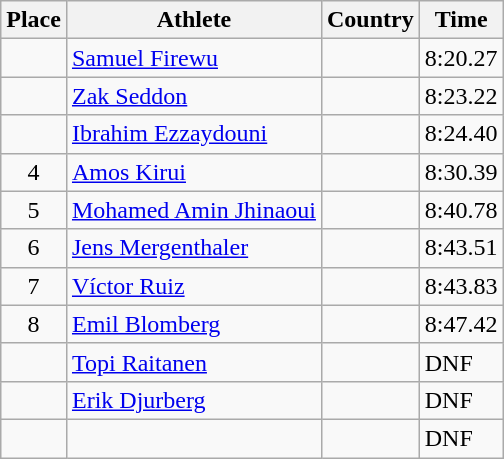<table class="wikitable">
<tr>
<th>Place</th>
<th>Athlete</th>
<th>Country</th>
<th>Time</th>
</tr>
<tr>
<td align=center></td>
<td><a href='#'>Samuel Firewu</a></td>
<td></td>
<td>8:20.27</td>
</tr>
<tr>
<td align=center></td>
<td><a href='#'>Zak Seddon</a></td>
<td></td>
<td>8:23.22</td>
</tr>
<tr>
<td align=center></td>
<td><a href='#'>Ibrahim Ezzaydouni</a></td>
<td></td>
<td>8:24.40</td>
</tr>
<tr>
<td align=center>4</td>
<td><a href='#'>Amos Kirui</a></td>
<td></td>
<td>8:30.39</td>
</tr>
<tr>
<td align=center>5</td>
<td><a href='#'>Mohamed Amin Jhinaoui</a></td>
<td></td>
<td>8:40.78</td>
</tr>
<tr>
<td align=center>6</td>
<td><a href='#'>Jens Mergenthaler</a></td>
<td></td>
<td>8:43.51</td>
</tr>
<tr>
<td align=center>7</td>
<td><a href='#'>Víctor Ruiz</a></td>
<td></td>
<td>8:43.83</td>
</tr>
<tr>
<td align=center>8</td>
<td><a href='#'>Emil Blomberg</a></td>
<td></td>
<td>8:47.42</td>
</tr>
<tr>
<td align=center></td>
<td><a href='#'>Topi Raitanen</a></td>
<td></td>
<td>DNF</td>
</tr>
<tr>
<td align=center></td>
<td><a href='#'>Erik Djurberg</a></td>
<td></td>
<td>DNF</td>
</tr>
<tr>
<td align=center></td>
<td></td>
<td></td>
<td>DNF</td>
</tr>
</table>
